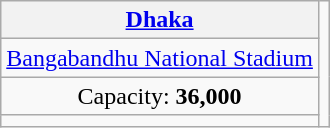<table class="wikitable" style="text-align:center">
<tr>
<th><a href='#'>Dhaka</a></th>
<td rowspan="4"></td>
</tr>
<tr>
<td><a href='#'>Bangabandhu National Stadium</a></td>
</tr>
<tr>
<td>Capacity: <strong>36,000</strong></td>
</tr>
<tr>
<td></td>
</tr>
</table>
